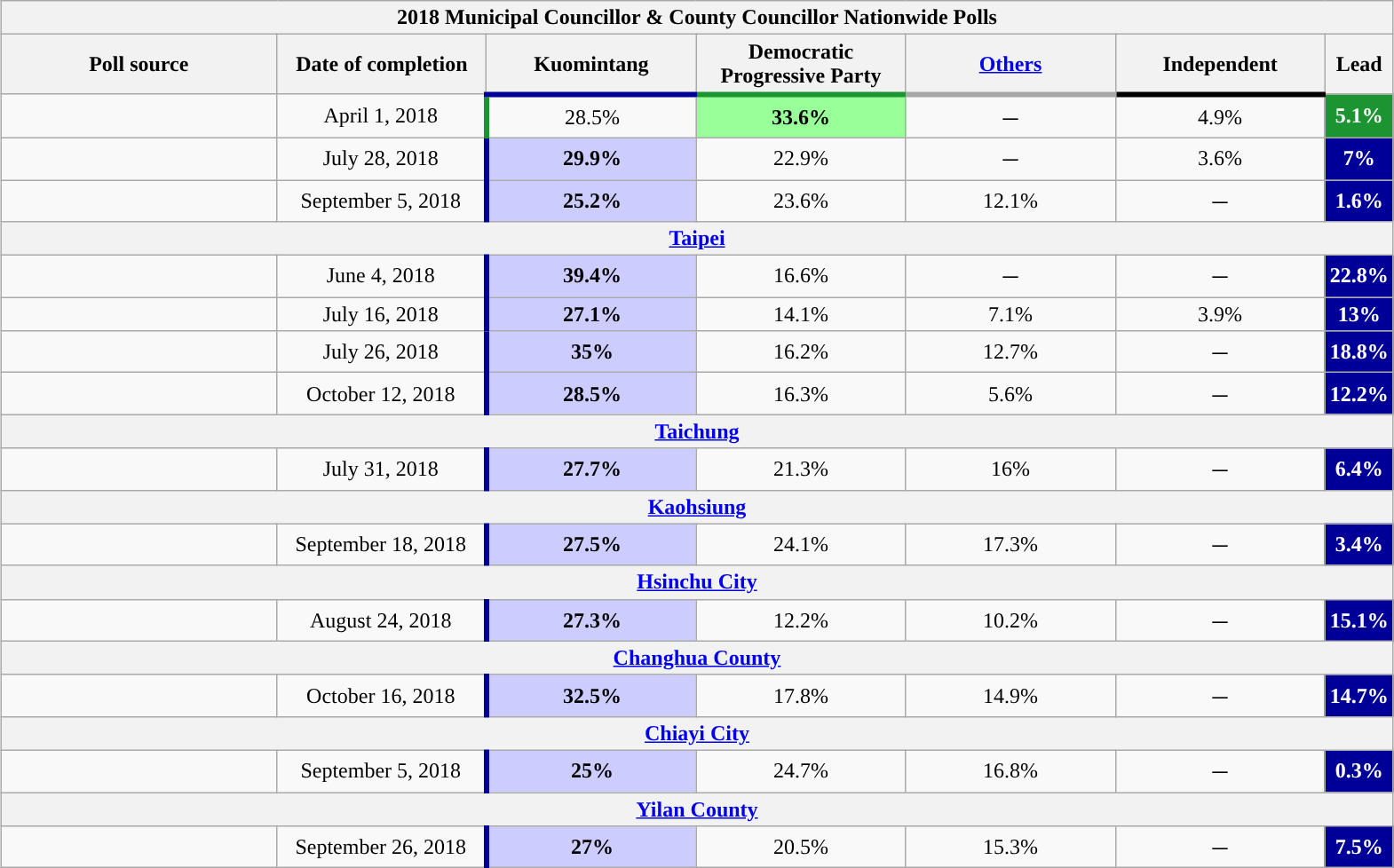<table class="wikitable collapsible" style="text-align:center; margin:auto">
<tr>
<th colspan="7">2018 Municipal Councillor & County Councillor Nationwide Polls</th>
</tr>
<tr>
<th style="width:200px;">Poll source</th>
<th style="width:150px;">Date of completion</th>
<th style="width:150px; border-bottom:4px solid #000099;">Kuomintang</th>
<th style="width:150px; border-bottom:4px solid #1B9431;">Democratic Progressive Party</th>
<th style="width:150px; border-bottom:4px solid #A6A6A6;"><a href='#'>Others</a></th>
<th style="width:150px; border-bottom:4px solid #000000;">Independent</th>
<th style="width:40px;">Lead</th>
</tr>
<tr>
<td></td>
<td>April 1, 2018</td>
<td style="border-left:4px solid #1B9431;">28.5%</td>
<td style="background-color:#99FF99"><strong>33.6%</strong></td>
<td>－</td>
<td>4.9%</td>
<td style="background:#1B9431; color:white"><strong>5.1%</strong></td>
</tr>
<tr>
<td></td>
<td>July 28, 2018</td>
<td style="background-color:#CCCCFF; border-left:4px solid #000099;"><strong>29.9%</strong></td>
<td>22.9%</td>
<td>－</td>
<td>3.6%</td>
<td style="background:#000099; color:white"><strong>7%</strong></td>
</tr>
<tr>
<td></td>
<td>September 5, 2018</td>
<td style="background-color:#CCCCFF; border-left:4px solid #000099;"><strong>25.2%</strong></td>
<td>23.6%</td>
<td>12.1%</td>
<td>－</td>
<td style="background:#000099; color:white"><strong>1.6%</strong></td>
</tr>
<tr>
<th colspan="7" width=620><a href='#'>Taipei</a></th>
</tr>
<tr>
<td></td>
<td>June 4, 2018</td>
<td style="background-color:#CCCCFF; border-left:4px solid #000099;"><strong>39.4%</strong></td>
<td>16.6%</td>
<td>－</td>
<td>－</td>
<td style="background:#000099; color:white"><strong>22.8%</strong></td>
</tr>
<tr>
<td></td>
<td>July 16, 2018</td>
<td style="background-color:#CCCCFF; border-left:4px solid #000099;"><strong>27.1%</strong></td>
<td>14.1%</td>
<td>7.1%</td>
<td>3.9%</td>
<td style="background:#000099; color:white"><strong>13%</strong></td>
</tr>
<tr>
<td> </td>
<td>July 26, 2018</td>
<td style="background-color:#CCCCFF; border-left:4px solid #000099;"><strong>35%</strong></td>
<td>16.2%</td>
<td>12.7%</td>
<td>－</td>
<td style="background:#000099; color:white"><strong>18.8%</strong></td>
</tr>
<tr>
<td></td>
<td>October 12, 2018</td>
<td style="background-color:#CCCCFF; border-left:4px solid #000099;"><strong>28.5%</strong></td>
<td>16.3%</td>
<td>5.6%</td>
<td>－</td>
<td style="background:#000099; color:white"><strong>12.2%</strong></td>
</tr>
<tr>
<th colspan="7" width=620><a href='#'>Taichung</a></th>
</tr>
<tr>
<td></td>
<td>July 31, 2018</td>
<td style="background-color:#CCCCFF; border-left:4px solid #000099;"><strong>27.7%</strong></td>
<td>21.3%</td>
<td>16%</td>
<td>－</td>
<td style="background:#000099; color:white"><strong>6.4%</strong></td>
</tr>
<tr>
<th colspan="7" width=620><a href='#'>Kaohsiung</a></th>
</tr>
<tr>
<td></td>
<td>September 18, 2018</td>
<td style="background-color:#CCCCFF; border-left:4px solid #000099;"><strong>27.5%</strong></td>
<td>24.1%</td>
<td>17.3%</td>
<td>－</td>
<td style="background:#000099; color:white"><strong>3.4%</strong></td>
</tr>
<tr>
<th colspan="7" width=620><a href='#'>Hsinchu City</a></th>
</tr>
<tr>
<td></td>
<td>August 24, 2018</td>
<td style="background-color:#CCCCFF; border-left:4px solid #000099;"><strong>27.3%</strong></td>
<td>12.2%</td>
<td>10.2%</td>
<td>－</td>
<td style="background:#000099; color:white"><strong>15.1%</strong></td>
</tr>
<tr>
<th colspan="7" width=620><a href='#'>Changhua County</a></th>
</tr>
<tr>
<td></td>
<td>October 16, 2018</td>
<td style="background-color:#CCCCFF; border-left:4px solid #000099;"><strong>32.5%</strong></td>
<td>17.8%</td>
<td>14.9%</td>
<td>－</td>
<td style="background:#000099; color:white"><strong>14.7%</strong></td>
</tr>
<tr>
<th colspan="7" width=620><a href='#'>Chiayi City</a></th>
</tr>
<tr>
<td></td>
<td>September 5, 2018</td>
<td style="background-color:#CCCCFF; border-left:4px solid #000099;"><strong>25%</strong></td>
<td>24.7%</td>
<td>16.8%</td>
<td>－</td>
<td style="background:#000099; color:white"><strong>0.3%</strong></td>
</tr>
<tr>
<th colspan="7" width=620><a href='#'>Yilan County</a></th>
</tr>
<tr>
<td></td>
<td>September 26, 2018</td>
<td style="background-color:#CCCCFF; border-left:4px solid #000099;"><strong>27%</strong></td>
<td>20.5%</td>
<td>15.3%</td>
<td>－</td>
<td style="background:#000099; color:white"><strong>7.5%</strong></td>
</tr>
</table>
